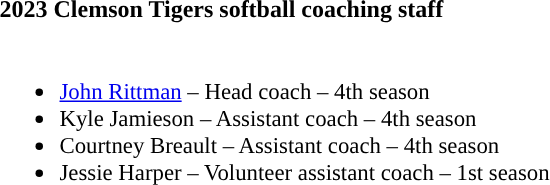<table class="toccolours" style="text-align: left;">
<tr>
<th colspan="9">2023 Clemson Tigers softball coaching staff</th>
</tr>
<tr>
<td style="font-size: 95%;" valign="top"><br><ul><li><a href='#'>John Rittman</a> – Head coach – 4th season</li><li>Kyle Jamieson – Assistant coach – 4th season</li><li>Courtney Breault – Assistant coach – 4th season</li><li>Jessie Harper   – Volunteer assistant coach – 1st season</li></ul></td>
</tr>
</table>
